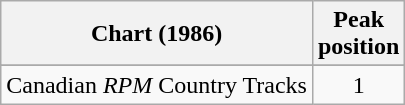<table class="wikitable">
<tr>
<th align="left">Chart (1986)</th>
<th style="text-align:center;">Peak<br>position</th>
</tr>
<tr>
</tr>
<tr>
<td align="left">Canadian <em>RPM</em> Country Tracks</td>
<td style="text-align:center;">1</td>
</tr>
</table>
